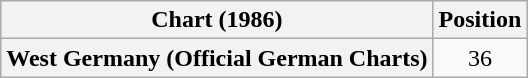<table class="wikitable plainrowheaders" style="text-align:center">
<tr>
<th scope="col">Chart (1986)</th>
<th scope="col">Position</th>
</tr>
<tr>
<th scope="row">West Germany (Official German Charts)</th>
<td>36</td>
</tr>
</table>
